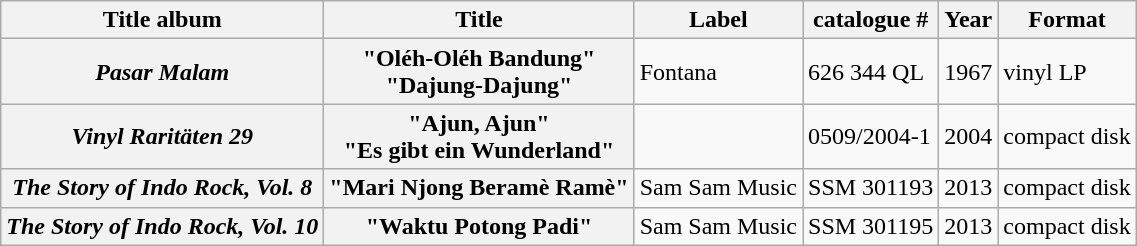<table class="wikitable plainrowheaders sortable">
<tr>
<th scope="col">Title album</th>
<th scope="col">Title</th>
<th scope="col">Label</th>
<th scope="col" class="unsortable">catalogue #</th>
<th scope+"col">Year</th>
<th scope="col">Format</th>
</tr>
<tr>
<th scope="row"><em>Pasar Malam</em></th>
<th scope="row">"Oléh-Oléh Bandung"<br>"Dajung-Dajung"</th>
<td>Fontana</td>
<td>626 344 QL</td>
<td>1967</td>
<td>vinyl LP</td>
</tr>
<tr>
<th scope="row"><em>Vinyl Raritäten 29</em></th>
<th scope="row">"Ajun, Ajun"<br>"Es gibt ein Wunderland"</th>
<td></td>
<td>0509/2004-1</td>
<td>2004</td>
<td>compact disk</td>
</tr>
<tr>
<th scope="row"><em>The Story of Indo Rock, Vol. 8</em></th>
<th scope="row">"Mari Njong Beramè Ramè"</th>
<td>Sam Sam Music</td>
<td>SSM 301193</td>
<td>2013</td>
<td>compact disk</td>
</tr>
<tr>
<th scope="row"><em>The Story of Indo Rock, Vol. 10</em></th>
<th scope="row">"Waktu Potong Padi"</th>
<td>Sam Sam Music</td>
<td>SSM 301195</td>
<td>2013</td>
<td>compact disk</td>
</tr>
</table>
